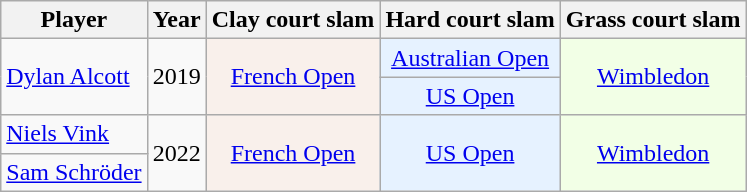<table class="wikitable sortable" style="text-align:center;">
<tr>
<th>Player</th>
<th>Year</th>
<th>Clay court slam</th>
<th>Hard court slam</th>
<th>Grass court slam</th>
</tr>
<tr>
<td rowspan="2" align="left"> <a href='#'>Dylan Alcott</a></td>
<td rowspan="2">2019</td>
<td rowspan="2" style="background: #f9f0eb;"><a href='#'>French Open</a></td>
<td style="background: #e6f2ff;"><a href='#'>Australian Open</a></td>
<td rowspan="2" style="background: #f2ffe6;"><a href='#'>Wimbledon</a></td>
</tr>
<tr>
<td style="background: #e6f2ff;"><a href='#'>US Open</a></td>
</tr>
<tr>
<td align="left"> <a href='#'>Niels Vink</a></td>
<td rowspan="2">2022</td>
<td rowspan="2" style="background: #f9f0eb;"><a href='#'>French Open</a></td>
<td rowspan="2" style="background: #e6f2ff;"><a href='#'>US Open</a></td>
<td rowspan="2" style="background: #f2ffe6;"><a href='#'>Wimbledon</a></td>
</tr>
<tr>
<td align="left"> <a href='#'>Sam Schröder</a></td>
</tr>
</table>
